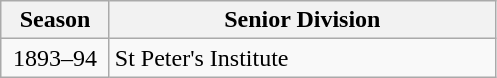<table class=wikitable style=margin-bottom:0>
<tr>
<th width=65px>Season</th>
<th width=250px>Senior Division</th>
</tr>
<tr>
<td align=center>1893–94</td>
<td>St Peter's Institute</td>
</tr>
</table>
